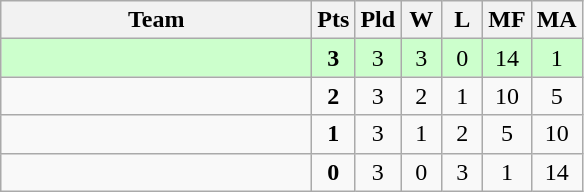<table class=wikitable style="text-align:center">
<tr>
<th width=200>Team</th>
<th width=20>Pts</th>
<th width=20>Pld</th>
<th width=20>W</th>
<th width=20>L</th>
<th width=20>MF</th>
<th width=20>MA</th>
</tr>
<tr bgcolor=ccffcc>
<td style="text-align:left"><strong></strong></td>
<td><strong>3</strong></td>
<td>3</td>
<td>3</td>
<td>0</td>
<td>14</td>
<td>1</td>
</tr>
<tr>
<td style="text-align:left"></td>
<td><strong>2</strong></td>
<td>3</td>
<td>2</td>
<td>1</td>
<td>10</td>
<td>5</td>
</tr>
<tr>
<td style="text-align:left"></td>
<td><strong>1</strong></td>
<td>3</td>
<td>1</td>
<td>2</td>
<td>5</td>
<td>10</td>
</tr>
<tr>
<td style="text-align:left"></td>
<td><strong>0</strong></td>
<td>3</td>
<td>0</td>
<td>3</td>
<td>1</td>
<td>14</td>
</tr>
</table>
